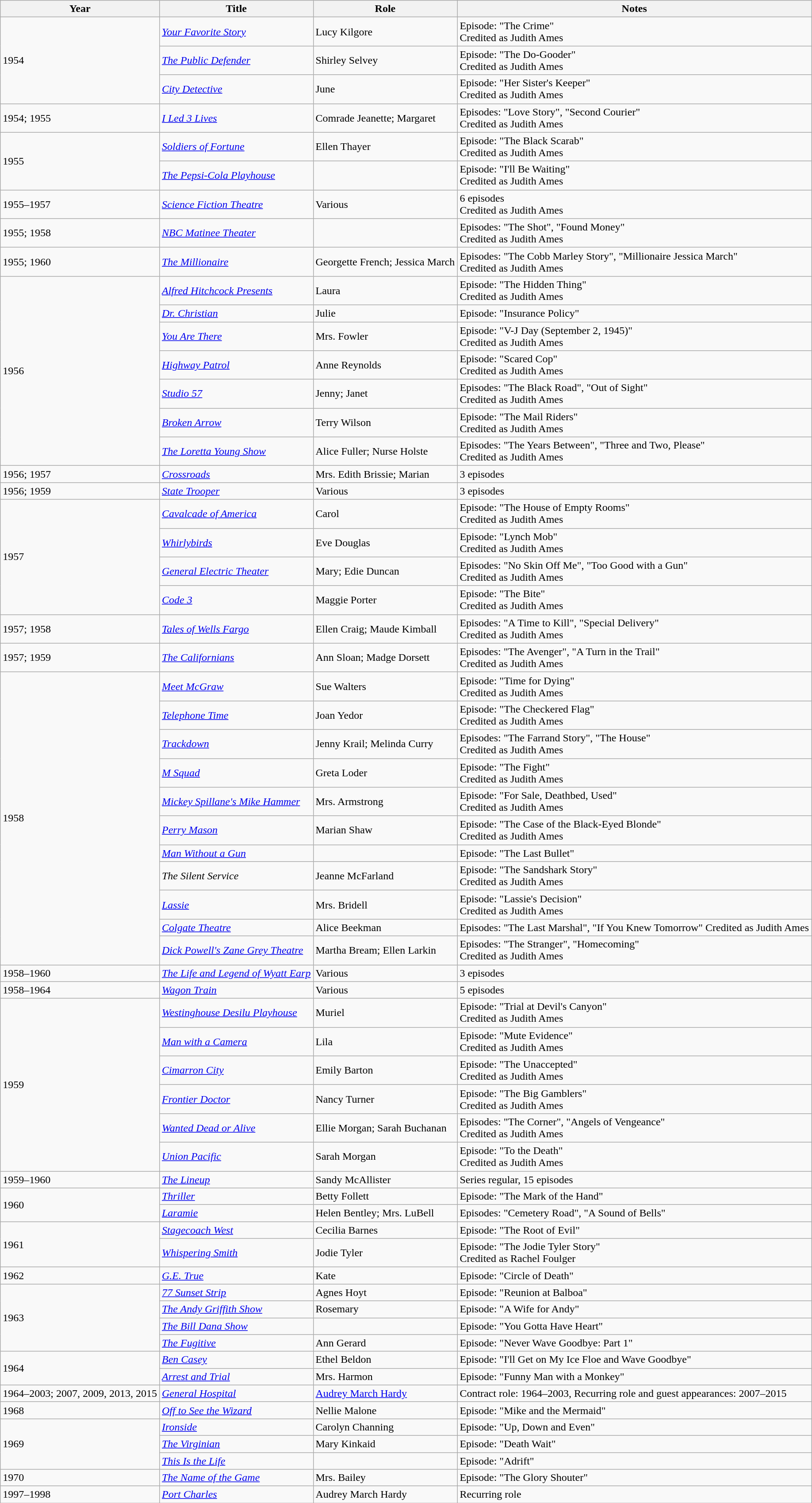<table class="wikitable sortable">
<tr>
<th>Year</th>
<th>Title</th>
<th>Role</th>
<th>Notes</th>
</tr>
<tr>
<td rowspan="3">1954</td>
<td><em><a href='#'>Your Favorite Story</a></em></td>
<td>Lucy Kilgore</td>
<td>Episode: "The Crime"<br>Credited as Judith Ames</td>
</tr>
<tr>
<td><em><a href='#'>The Public Defender</a></em></td>
<td>Shirley Selvey</td>
<td>Episode: "The Do-Gooder"<br>Credited as Judith Ames</td>
</tr>
<tr>
<td><em><a href='#'>City Detective</a></em></td>
<td>June</td>
<td>Episode: "Her Sister's Keeper"<br>Credited as Judith Ames</td>
</tr>
<tr>
<td>1954; 1955</td>
<td><em><a href='#'>I Led 3 Lives</a></em></td>
<td>Comrade Jeanette; Margaret</td>
<td>Episodes: "Love Story", "Second Courier"<br>Credited as Judith Ames</td>
</tr>
<tr>
<td rowspan="2">1955</td>
<td><em><a href='#'>Soldiers of Fortune</a></em></td>
<td>Ellen Thayer</td>
<td>Episode: "The Black Scarab"<br>Credited as Judith Ames</td>
</tr>
<tr>
<td><em><a href='#'>The Pepsi-Cola Playhouse</a></em></td>
<td></td>
<td>Episode: "I'll Be Waiting"<br>Credited as Judith Ames</td>
</tr>
<tr>
<td>1955–1957</td>
<td><em><a href='#'>Science Fiction Theatre</a></em></td>
<td>Various</td>
<td>6 episodes<br>Credited as Judith Ames</td>
</tr>
<tr>
<td>1955; 1958</td>
<td><em><a href='#'>NBC Matinee Theater</a></em></td>
<td></td>
<td>Episodes: "The Shot", "Found Money"<br>Credited as Judith Ames</td>
</tr>
<tr>
<td>1955; 1960</td>
<td><em><a href='#'>The Millionaire</a></em></td>
<td>Georgette French; Jessica March</td>
<td>Episodes: "The Cobb Marley Story", "Millionaire Jessica March"<br>Credited as Judith Ames</td>
</tr>
<tr>
<td rowspan="7">1956</td>
<td><em><a href='#'>Alfred Hitchcock Presents</a></em></td>
<td>Laura</td>
<td>Episode: "The Hidden Thing"<br>Credited as Judith Ames</td>
</tr>
<tr>
<td><em><a href='#'>Dr. Christian</a></em></td>
<td>Julie</td>
<td>Episode: "Insurance Policy"</td>
</tr>
<tr>
<td><em><a href='#'>You Are There</a></em></td>
<td>Mrs. Fowler</td>
<td>Episode: "V-J Day (September 2, 1945)"<br>Credited as Judith Ames</td>
</tr>
<tr>
<td><em><a href='#'>Highway Patrol</a></em></td>
<td>Anne Reynolds</td>
<td>Episode: "Scared Cop"<br>Credited as Judith Ames</td>
</tr>
<tr>
<td><em><a href='#'>Studio 57</a></em></td>
<td>Jenny; Janet</td>
<td>Episodes: "The Black Road", "Out of Sight"<br>Credited as Judith Ames</td>
</tr>
<tr>
<td><em><a href='#'>Broken Arrow</a></em></td>
<td>Terry Wilson</td>
<td>Episode: "The Mail Riders"<br>Credited as Judith Ames</td>
</tr>
<tr>
<td><em><a href='#'>The Loretta Young Show</a></em></td>
<td>Alice Fuller; Nurse Holste</td>
<td>Episodes: "The Years Between", "Three and Two, Please"<br>Credited as Judith Ames</td>
</tr>
<tr>
<td>1956; 1957</td>
<td><em><a href='#'>Crossroads</a></em></td>
<td>Mrs. Edith Brissie; Marian</td>
<td>3 episodes</td>
</tr>
<tr>
<td>1956; 1959</td>
<td><em><a href='#'>State Trooper</a></em></td>
<td>Various</td>
<td>3 episodes</td>
</tr>
<tr>
<td rowspan="4">1957</td>
<td><em><a href='#'>Cavalcade of America</a></em></td>
<td>Carol</td>
<td>Episode: "The House of Empty Rooms"<br>Credited as Judith Ames</td>
</tr>
<tr>
<td><em><a href='#'>Whirlybirds</a></em></td>
<td>Eve Douglas</td>
<td>Episode: "Lynch Mob"<br>Credited as Judith Ames</td>
</tr>
<tr>
<td><em><a href='#'>General Electric Theater</a></em></td>
<td>Mary; Edie Duncan</td>
<td>Episodes: "No Skin Off Me", "Too Good with a Gun"<br>Credited as Judith Ames</td>
</tr>
<tr>
<td><em><a href='#'>Code 3</a></em></td>
<td>Maggie Porter</td>
<td>Episode: "The Bite"<br>Credited as Judith Ames</td>
</tr>
<tr>
<td>1957; 1958</td>
<td><em><a href='#'>Tales of Wells Fargo</a></em></td>
<td>Ellen Craig; Maude Kimball</td>
<td>Episodes: "A Time to Kill", "Special Delivery"<br>Credited as Judith Ames</td>
</tr>
<tr>
<td>1957; 1959</td>
<td><em><a href='#'>The Californians</a></em></td>
<td>Ann Sloan; Madge Dorsett</td>
<td>Episodes: "The Avenger", "A Turn in the Trail"<br>Credited as Judith Ames</td>
</tr>
<tr>
<td rowspan="11">1958</td>
<td><em><a href='#'>Meet McGraw</a></em></td>
<td>Sue Walters</td>
<td>Episode: "Time for Dying"<br>Credited as Judith Ames</td>
</tr>
<tr>
<td><em><a href='#'>Telephone Time</a></em></td>
<td>Joan Yedor</td>
<td>Episode: "The Checkered Flag"<br>Credited as Judith Ames</td>
</tr>
<tr>
<td><em><a href='#'>Trackdown</a></em></td>
<td>Jenny Krail; Melinda Curry</td>
<td>Episodes: "The Farrand Story", "The House"<br>Credited as Judith Ames</td>
</tr>
<tr>
<td><em><a href='#'>M Squad</a></em></td>
<td>Greta Loder</td>
<td>Episode: "The Fight"<br>Credited as Judith Ames</td>
</tr>
<tr>
<td><em><a href='#'>Mickey Spillane's Mike Hammer</a></em></td>
<td>Mrs. Armstrong</td>
<td>Episode: "For Sale, Deathbed, Used"<br>Credited as Judith Ames</td>
</tr>
<tr>
<td><em><a href='#'>Perry Mason</a></em></td>
<td>Marian Shaw</td>
<td>Episode: "The Case of the Black-Eyed Blonde"<br>Credited as Judith Ames</td>
</tr>
<tr>
<td><em><a href='#'>Man Without a Gun</a></em></td>
<td></td>
<td>Episode: "The Last Bullet"</td>
</tr>
<tr>
<td><em>The Silent Service</em></td>
<td>Jeanne McFarland</td>
<td>Episode: "The Sandshark Story"<br>Credited as Judith Ames</td>
</tr>
<tr>
<td><em><a href='#'>Lassie</a></em></td>
<td>Mrs. Bridell</td>
<td>Episode: "Lassie's Decision"<br>Credited as Judith Ames</td>
</tr>
<tr>
<td><em><a href='#'>Colgate Theatre</a></em></td>
<td>Alice Beekman</td>
<td>Episodes: "The Last Marshal", "If You Knew Tomorrow" Credited as Judith Ames</td>
</tr>
<tr>
<td><em><a href='#'>Dick Powell's Zane Grey Theatre</a></em></td>
<td>Martha Bream; Ellen Larkin</td>
<td>Episodes: "The Stranger", "Homecoming"<br>Credited as Judith Ames</td>
</tr>
<tr>
<td>1958–1960</td>
<td><em><a href='#'>The Life and Legend of Wyatt Earp</a></em></td>
<td>Various</td>
<td>3 episodes</td>
</tr>
<tr>
<td>1958–1964</td>
<td><em><a href='#'>Wagon Train</a></em></td>
<td>Various</td>
<td>5 episodes</td>
</tr>
<tr>
<td rowspan="6">1959</td>
<td><em><a href='#'>Westinghouse Desilu Playhouse</a></em></td>
<td>Muriel</td>
<td>Episode: "Trial at Devil's Canyon"<br>Credited as Judith Ames</td>
</tr>
<tr>
<td><em><a href='#'>Man with a Camera</a></em></td>
<td>Lila</td>
<td>Episode: "Mute Evidence"<br>Credited as Judith Ames</td>
</tr>
<tr>
<td><em><a href='#'>Cimarron City</a></em></td>
<td>Emily Barton</td>
<td>Episode: "The Unaccepted"<br>Credited as Judith Ames</td>
</tr>
<tr>
<td><em><a href='#'>Frontier Doctor</a></em></td>
<td>Nancy Turner</td>
<td>Episode: "The Big Gamblers"<br>Credited as Judith Ames</td>
</tr>
<tr>
<td><em><a href='#'>Wanted Dead or Alive</a></em></td>
<td>Ellie Morgan; Sarah Buchanan</td>
<td>Episodes: "The Corner", "Angels of Vengeance"<br>Credited as Judith Ames</td>
</tr>
<tr>
<td><em><a href='#'>Union Pacific</a></em></td>
<td>Sarah Morgan</td>
<td>Episode: "To the Death"<br>Credited as Judith Ames</td>
</tr>
<tr>
<td>1959–1960</td>
<td><em><a href='#'>The Lineup</a></em></td>
<td>Sandy McAllister</td>
<td>Series regular, 15 episodes</td>
</tr>
<tr>
<td rowspan="2">1960</td>
<td><em><a href='#'>Thriller</a></em></td>
<td>Betty Follett</td>
<td>Episode: "The Mark of the Hand"</td>
</tr>
<tr>
<td><em><a href='#'>Laramie</a></em></td>
<td>Helen Bentley; Mrs. LuBell</td>
<td>Episodes: "Cemetery Road", "A Sound of Bells"</td>
</tr>
<tr>
<td rowspan="2">1961</td>
<td><em><a href='#'>Stagecoach West</a></em></td>
<td>Cecilia Barnes</td>
<td>Episode: "The Root of Evil"</td>
</tr>
<tr>
<td><em><a href='#'>Whispering Smith</a></em></td>
<td>Jodie Tyler</td>
<td>Episode: "The Jodie Tyler Story"<br>Credited as Rachel Foulger</td>
</tr>
<tr>
<td>1962</td>
<td><em><a href='#'>G.E. True</a></em></td>
<td>Kate</td>
<td>Episode: "Circle of Death"</td>
</tr>
<tr>
<td rowspan="4">1963</td>
<td><em><a href='#'>77 Sunset Strip</a></em></td>
<td>Agnes Hoyt</td>
<td>Episode: "Reunion at Balboa"</td>
</tr>
<tr>
<td><em><a href='#'>The Andy Griffith Show</a></em></td>
<td>Rosemary</td>
<td>Episode: "A Wife for Andy"</td>
</tr>
<tr>
<td><em><a href='#'>The Bill Dana Show</a></em></td>
<td></td>
<td>Episode: "You Gotta Have Heart"</td>
</tr>
<tr>
<td><em><a href='#'>The Fugitive</a></em></td>
<td>Ann Gerard</td>
<td>Episode: "Never Wave Goodbye: Part 1"</td>
</tr>
<tr>
<td rowspan="2">1964</td>
<td><em><a href='#'>Ben Casey</a></em></td>
<td>Ethel Beldon</td>
<td>Episode: "I'll Get on My Ice Floe and Wave Goodbye"</td>
</tr>
<tr>
<td><em><a href='#'>Arrest and Trial</a></em></td>
<td>Mrs. Harmon</td>
<td>Episode: "Funny Man with a Monkey"</td>
</tr>
<tr>
<td>1964–2003; 2007, 2009, 2013, 2015</td>
<td><em><a href='#'>General Hospital</a></em></td>
<td><a href='#'>Audrey March Hardy</a></td>
<td>Contract role: 1964–2003, Recurring role and guest appearances: 2007–2015</td>
</tr>
<tr>
<td>1968</td>
<td><em><a href='#'>Off to See the Wizard</a></em></td>
<td>Nellie Malone</td>
<td>Episode: "Mike and the Mermaid"</td>
</tr>
<tr>
<td rowspan="3">1969</td>
<td><em><a href='#'>Ironside</a></em></td>
<td>Carolyn Channing</td>
<td>Episode: "Up, Down and Even"</td>
</tr>
<tr>
<td><em><a href='#'>The Virginian</a></em></td>
<td>Mary Kinkaid</td>
<td>Episode: "Death Wait"</td>
</tr>
<tr>
<td><em><a href='#'>This Is the Life</a></em></td>
<td></td>
<td>Episode: "Adrift"</td>
</tr>
<tr>
<td>1970</td>
<td><em><a href='#'>The Name of the Game</a></em></td>
<td>Mrs. Bailey</td>
<td>Episode: "The Glory Shouter"</td>
</tr>
<tr>
<td>1997–1998</td>
<td><em><a href='#'>Port Charles</a></em></td>
<td>Audrey March Hardy</td>
<td>Recurring role</td>
</tr>
</table>
